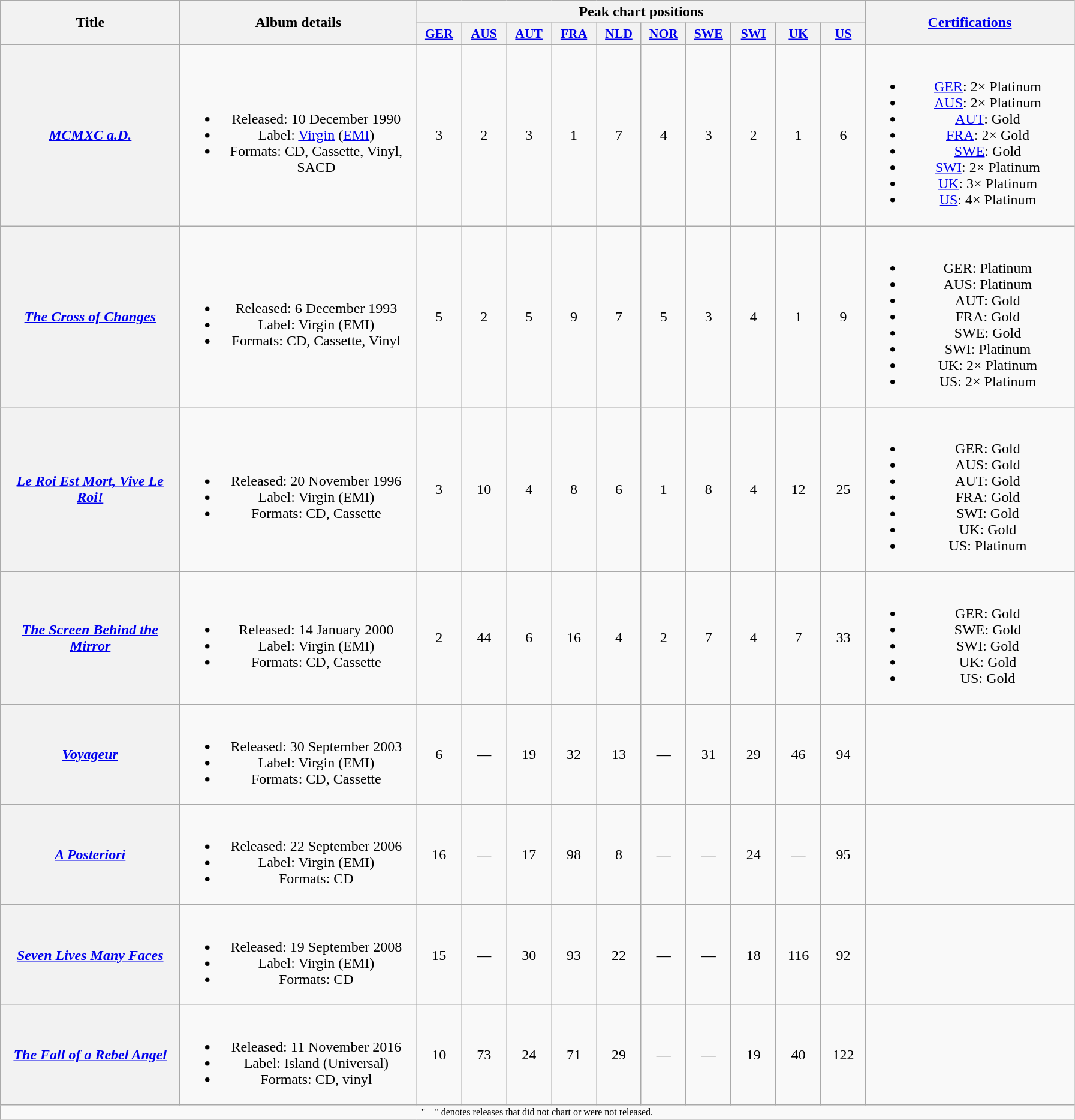<table class="wikitable plainrowheaders" style="text-align:center;">
<tr>
<th scope="col" rowspan="2" style="width:12em;">Title</th>
<th scope="col" rowspan="2" style="width:16em;">Album details</th>
<th scope="col" colspan="10">Peak chart positions</th>
<th scope="col" rowspan="2" style="width:14em;"><a href='#'>Certifications</a></th>
</tr>
<tr>
<th scope="col" style="width:3em;font-size:90%;"><a href='#'>GER</a><br></th>
<th scope="col" style="width:3em;font-size:90%;"><a href='#'>AUS</a><br></th>
<th scope="col" style="width:3em;font-size:90%;"><a href='#'>AUT</a><br></th>
<th scope="col" style="width:3em;font-size:90%;"><a href='#'>FRA</a><br></th>
<th scope="col" style="width:3em;font-size:90%;"><a href='#'>NLD</a><br></th>
<th scope="col" style="width:3em;font-size:90%;"><a href='#'>NOR</a><br></th>
<th scope="col" style="width:3em;font-size:90%;"><a href='#'>SWE</a><br></th>
<th scope="col" style="width:3em;font-size:90%;"><a href='#'>SWI</a><br></th>
<th scope="col" style="width:3em;font-size:90%;"><a href='#'>UK</a><br></th>
<th scope="col" style="width:3em;font-size:90%;"><a href='#'>US</a><br></th>
</tr>
<tr>
<th scope="row"><em><a href='#'>MCMXC a.D.</a></em></th>
<td><br><ul><li>Released: 10 December 1990</li><li>Label: <a href='#'>Virgin</a> (<a href='#'>EMI</a>)</li><li>Formats: CD, Cassette, Vinyl, SACD</li></ul></td>
<td>3</td>
<td>2</td>
<td>3</td>
<td>1</td>
<td>7</td>
<td>4</td>
<td>3</td>
<td>2</td>
<td>1</td>
<td>6</td>
<td><br><ul><li><a href='#'>GER</a>: 2× Platinum</li><li><a href='#'>AUS</a>: 2× Platinum</li><li><a href='#'>AUT</a>: Gold</li><li><a href='#'>FRA</a>: 2× Gold</li><li><a href='#'>SWE</a>: Gold</li><li><a href='#'>SWI</a>: 2× Platinum</li><li><a href='#'>UK</a>: 3× Platinum</li><li><a href='#'>US</a>: 4× Platinum</li></ul></td>
</tr>
<tr>
<th scope="row"><em><a href='#'>The Cross of Changes</a></em></th>
<td><br><ul><li>Released: 6 December 1993</li><li>Label: Virgin (EMI)</li><li>Formats: CD, Cassette, Vinyl</li></ul></td>
<td>5</td>
<td>2</td>
<td>5</td>
<td>9</td>
<td>7</td>
<td>5</td>
<td>3</td>
<td>4</td>
<td>1</td>
<td>9</td>
<td><br><ul><li>GER: Platinum</li><li>AUS: Platinum</li><li>AUT: Gold</li><li>FRA: Gold</li><li>SWE: Gold</li><li>SWI: Platinum</li><li>UK: 2× Platinum</li><li>US: 2× Platinum</li></ul></td>
</tr>
<tr>
<th scope="row"><em><a href='#'>Le Roi Est Mort, Vive Le Roi!</a></em></th>
<td><br><ul><li>Released: 20 November 1996</li><li>Label: Virgin (EMI)</li><li>Formats: CD, Cassette</li></ul></td>
<td>3</td>
<td>10</td>
<td>4</td>
<td>8</td>
<td>6</td>
<td>1</td>
<td>8</td>
<td>4</td>
<td>12</td>
<td>25</td>
<td><br><ul><li>GER: Gold</li><li>AUS: Gold</li><li>AUT: Gold</li><li>FRA: Gold</li><li>SWI: Gold</li><li>UK: Gold</li><li>US: Platinum</li></ul></td>
</tr>
<tr>
<th scope="row"><em><a href='#'>The Screen Behind the Mirror</a></em></th>
<td><br><ul><li>Released: 14 January 2000</li><li>Label: Virgin (EMI)</li><li>Formats: CD, Cassette</li></ul></td>
<td>2</td>
<td>44</td>
<td>6</td>
<td>16</td>
<td>4</td>
<td>2</td>
<td>7</td>
<td>4</td>
<td>7</td>
<td>33</td>
<td><br><ul><li>GER: Gold</li><li>SWE: Gold</li><li>SWI: Gold</li><li>UK: Gold</li><li>US: Gold</li></ul></td>
</tr>
<tr>
<th scope="row"><em><a href='#'>Voyageur</a></em></th>
<td><br><ul><li>Released: 30 September 2003</li><li>Label: Virgin (EMI)</li><li>Formats: CD, Cassette</li></ul></td>
<td>6</td>
<td>—</td>
<td>19</td>
<td>32</td>
<td>13</td>
<td>—</td>
<td>31</td>
<td>29</td>
<td>46</td>
<td>94</td>
<td></td>
</tr>
<tr>
<th scope="row"><em><a href='#'>A Posteriori</a></em></th>
<td><br><ul><li>Released: 22 September 2006</li><li>Label: Virgin (EMI)</li><li>Formats: CD</li></ul></td>
<td>16</td>
<td>—</td>
<td>17</td>
<td>98</td>
<td>8</td>
<td>—</td>
<td>—</td>
<td>24</td>
<td>—</td>
<td>95</td>
<td></td>
</tr>
<tr>
<th scope="row"><em><a href='#'>Seven Lives Many Faces</a></em></th>
<td><br><ul><li>Released: 19 September 2008</li><li>Label: Virgin (EMI)</li><li>Formats: CD</li></ul></td>
<td>15</td>
<td>—</td>
<td>30</td>
<td>93</td>
<td>22</td>
<td>—</td>
<td>—</td>
<td>18</td>
<td>116</td>
<td>92</td>
<td></td>
</tr>
<tr>
<th scope="row"><em><a href='#'>The Fall of a Rebel Angel</a></em></th>
<td><br><ul><li>Released: 11 November 2016</li><li>Label: Island (Universal)</li><li>Formats: CD, vinyl</li></ul></td>
<td>10</td>
<td>73</td>
<td>24</td>
<td>71</td>
<td>29</td>
<td>—</td>
<td>—</td>
<td>19</td>
<td>40</td>
<td>122</td>
<td></td>
</tr>
<tr>
<td align="center" colspan="15" style="font-size:8pt">"—" denotes releases that did not chart or were not released.</td>
</tr>
</table>
